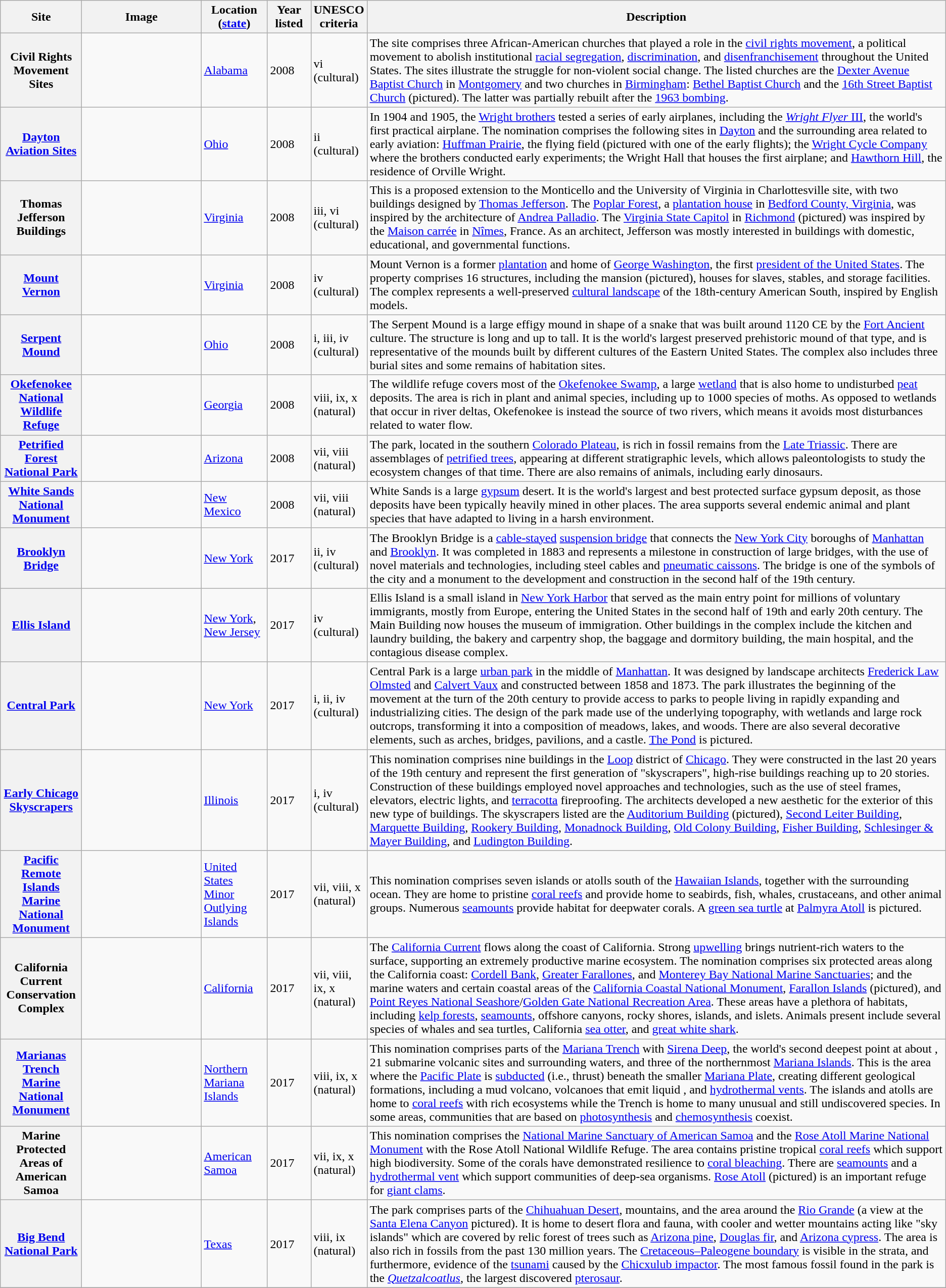<table class="wikitable sortable plainrowheaders">
<tr>
<th style="width:100px;" scope="col">Site</th>
<th class="unsortable" style="width:150px;" scope="col">Image</th>
<th style="width:80px;" scope="col">Location (<a href='#'>state</a>)</th>
<th style="width:50px;" scope="col">Year listed</th>
<th style="width:60px;" scope="col">UNESCO criteria</th>
<th scope="col" class="unsortable">Description</th>
</tr>
<tr>
<th scope="row">Civil Rights Movement Sites</th>
<td></td>
<td><a href='#'>Alabama</a></td>
<td>2008</td>
<td>vi (cultural)</td>
<td>The site comprises three African-American churches that played a role in the <a href='#'>civil rights movement</a>, a political movement to abolish institutional <a href='#'>racial segregation</a>, <a href='#'>discrimination</a>, and <a href='#'>disenfranchisement</a> throughout the United States. The sites illustrate the struggle for non-violent social change. The listed churches are the <a href='#'>Dexter Avenue Baptist Church</a> in <a href='#'>Montgomery</a> and two churches in <a href='#'>Birmingham</a>: <a href='#'>Bethel Baptist Church</a> and the <a href='#'>16th Street Baptist Church</a> (pictured). The latter was partially rebuilt after the <a href='#'>1963 bombing</a>.</td>
</tr>
<tr>
<th scope="row"><a href='#'>Dayton Aviation Sites</a></th>
<td></td>
<td><a href='#'>Ohio</a></td>
<td>2008</td>
<td>ii (cultural)</td>
<td>In 1904 and 1905, the <a href='#'>Wright brothers</a> tested a series of early airplanes, including the  <a href='#'><em>Wright Flyer</em> III</a>, the world's first practical airplane. The nomination comprises the following sites in <a href='#'>Dayton</a> and the surrounding area related to early aviation: <a href='#'>Huffman Prairie</a>, the flying field (pictured with one of the early flights); the <a href='#'>Wright Cycle Company</a> where the brothers conducted early experiments; the Wright Hall that houses the first airplane; and <a href='#'>Hawthorn Hill</a>, the residence of Orville Wright.</td>
</tr>
<tr>
<th scope="row">Thomas Jefferson Buildings</th>
<td></td>
<td><a href='#'>Virginia</a></td>
<td>2008</td>
<td>iii, vi (cultural)</td>
<td>This is a proposed extension to the Monticello and the University of Virginia in Charlottesville site, with two buildings designed by <a href='#'>Thomas Jefferson</a>. The <a href='#'>Poplar Forest</a>, a <a href='#'>plantation house</a> in <a href='#'>Bedford County, Virginia</a>, was inspired by the architecture of <a href='#'>Andrea Palladio</a>. The <a href='#'>Virginia State Capitol</a> in <a href='#'>Richmond</a> (pictured) was inspired by the <a href='#'>Maison carrée</a> in <a href='#'>Nîmes</a>, France. As an architect, Jefferson was mostly interested in buildings with domestic, educational, and governmental functions.</td>
</tr>
<tr>
<th scope="row"><a href='#'>Mount Vernon</a></th>
<td></td>
<td><a href='#'>Virginia</a></td>
<td>2008</td>
<td>iv (cultural)</td>
<td>Mount Vernon is a former <a href='#'>plantation</a> and home of <a href='#'>George Washington</a>, the first <a href='#'>president of the United States</a>. The property comprises 16 structures, including the mansion (pictured), houses for slaves, stables, and storage facilities. The complex represents a well-preserved <a href='#'>cultural landscape</a> of the 18th-century American South, inspired by English models.</td>
</tr>
<tr>
<th scope="row"><a href='#'>Serpent Mound</a></th>
<td></td>
<td><a href='#'>Ohio</a></td>
<td>2008</td>
<td>i, iii, iv (cultural)</td>
<td>The Serpent Mound is a large effigy mound in shape of a snake that was built around 1120 CE by the <a href='#'>Fort Ancient</a> culture. The structure is  long and up to  tall. It is the world's largest preserved prehistoric mound of that type, and is representative of the mounds built by different cultures of the Eastern United States. The complex also includes three burial sites and some remains of habitation sites.</td>
</tr>
<tr>
<th scope="row"><a href='#'>Okefenokee National Wildlife Refuge</a></th>
<td></td>
<td><a href='#'>Georgia</a></td>
<td>2008</td>
<td>viii, ix, x (natural)</td>
<td>The wildlife refuge covers most of the <a href='#'>Okefenokee Swamp</a>, a large <a href='#'>wetland</a> that is also home to undisturbed <a href='#'>peat</a> deposits. The area is rich in plant and animal species, including up to 1000 species of moths. As opposed to wetlands that occur in river deltas, Okefenokee is instead the source of two rivers, which means it avoids most disturbances related to water flow.</td>
</tr>
<tr>
<th scope="row"><a href='#'>Petrified Forest National Park</a></th>
<td></td>
<td><a href='#'>Arizona</a></td>
<td>2008</td>
<td>vii, viii (natural)</td>
<td>The park, located in the southern <a href='#'>Colorado Plateau</a>, is rich in fossil remains from the <a href='#'>Late Triassic</a>. There are assemblages of <a href='#'>petrified trees</a>, appearing at different stratigraphic levels, which allows paleontologists to study the ecosystem changes of that time. There are also remains of animals, including early dinosaurs.</td>
</tr>
<tr>
<th scope="row"><a href='#'>White Sands National Monument</a></th>
<td></td>
<td><a href='#'>New Mexico</a></td>
<td>2008</td>
<td>vii, viii (natural)</td>
<td>White Sands is a large <a href='#'>gypsum</a> desert. It is the world's largest and best protected surface gypsum deposit, as those deposits have been typically heavily mined in other places. The area supports several endemic animal and plant species that have adapted to living in a harsh environment.</td>
</tr>
<tr>
<th scope="row"><a href='#'>Brooklyn Bridge</a></th>
<td></td>
<td><a href='#'>New York</a></td>
<td>2017</td>
<td>ii, iv (cultural)</td>
<td>The Brooklyn Bridge is a <a href='#'>cable-stayed</a> <a href='#'>suspension bridge</a> that connects the <a href='#'>New York City</a> boroughs of <a href='#'>Manhattan</a> and <a href='#'>Brooklyn</a>. It was completed in 1883 and represents a milestone in construction of large bridges, with the use of novel materials and technologies, including steel cables and <a href='#'>pneumatic caissons</a>. The bridge is one of the symbols of the city and a monument to the development and construction in the second half of the 19th century.</td>
</tr>
<tr>
<th scope="row"><a href='#'>Ellis Island</a></th>
<td></td>
<td><a href='#'>New York</a>, <a href='#'>New Jersey</a></td>
<td>2017</td>
<td>iv (cultural)</td>
<td>Ellis Island is a small island in <a href='#'>New York Harbor</a> that served as the main entry point for millions of voluntary immigrants, mostly from Europe, entering the United States in the second half of 19th and early 20th century. The Main Building now houses the museum of immigration. Other buildings in the complex include the kitchen and laundry building, the bakery and carpentry shop, the baggage and dormitory building, the main hospital, and the contagious disease complex.</td>
</tr>
<tr>
<th scope="row"><a href='#'>Central Park</a></th>
<td></td>
<td><a href='#'>New York</a></td>
<td>2017</td>
<td>i, ii, iv (cultural)</td>
<td>Central Park is a large <a href='#'>urban park</a> in the middle of <a href='#'>Manhattan</a>. It was designed by landscape architects <a href='#'>Frederick Law Olmsted</a> and <a href='#'>Calvert Vaux</a> and constructed between 1858 and 1873. The park illustrates the beginning of the movement at the turn of the 20th century to provide access to parks to people living in rapidly expanding and industrializing cities. The design of the park made use of the underlying topography, with wetlands and large rock outcrops, transforming it into a composition of meadows, lakes, and woods. There are also several decorative elements, such as arches, bridges, pavilions, and a castle. <a href='#'>The Pond</a> is pictured.</td>
</tr>
<tr>
<th scope="row"><a href='#'>Early Chicago Skyscrapers</a></th>
<td></td>
<td><a href='#'>Illinois</a></td>
<td>2017</td>
<td>i, iv (cultural)</td>
<td>This nomination comprises nine buildings in the  <a href='#'>Loop</a> district of <a href='#'>Chicago</a>. They were constructed in the last 20 years of the 19th century and represent the first generation of "skyscrapers", high-rise buildings reaching up to 20 stories. Construction of these buildings employed novel approaches and technologies, such as the use of steel frames, elevators, electric lights, and <a href='#'>terracotta</a> fireproofing. The architects developed a new aesthetic for the exterior of this new type of buildings. The skyscrapers listed are the <a href='#'>Auditorium Building</a> (pictured), <a href='#'>Second Leiter Building</a>, <a href='#'>Marquette Building</a>, <a href='#'>Rookery Building</a>, <a href='#'>Monadnock Building</a>, <a href='#'>Old Colony Building</a>, <a href='#'>Fisher Building</a>, <a href='#'>Schlesinger & Mayer Building</a>, and <a href='#'>Ludington Building</a>.</td>
</tr>
<tr>
<th scope="row"><a href='#'>Pacific Remote Islands Marine National Monument</a></th>
<td></td>
<td><a href='#'>United States Minor Outlying Islands</a></td>
<td>2017</td>
<td>vii, viii, x (natural)</td>
<td>This nomination comprises seven islands or atolls south of the <a href='#'>Hawaiian Islands</a>, together with the surrounding ocean. They are home to pristine <a href='#'>coral reefs</a> and provide home to seabirds, fish, whales, crustaceans, and other animal groups. Numerous <a href='#'>seamounts</a> provide habitat for deepwater corals. A <a href='#'>green sea turtle</a> at <a href='#'>Palmyra Atoll</a> is pictured.</td>
</tr>
<tr>
<th scope="row">California Current Conservation Complex</th>
<td></td>
<td><a href='#'>California</a></td>
<td>2017</td>
<td>vii, viii, ix, x (natural)</td>
<td>The <a href='#'>California Current</a> flows along the coast of California. Strong <a href='#'>upwelling</a> brings nutrient-rich waters to the surface, supporting an extremely productive marine ecosystem. The nomination comprises six protected areas along the California coast: <a href='#'>Cordell Bank</a>, <a href='#'>Greater Farallones</a>, and <a href='#'>Monterey Bay National Marine Sanctuaries</a>; and the marine waters and certain coastal areas of the <a href='#'>California Coastal National Monument</a>, <a href='#'>Farallon Islands</a> (pictured), and <a href='#'>Point Reyes National Seashore</a>/<a href='#'>Golden Gate National Recreation Area</a>. These areas have a plethora of habitats, including <a href='#'>kelp forests</a>, <a href='#'>seamounts</a>, offshore canyons, rocky shores, islands, and islets. Animals present include several species of whales and sea turtles, California <a href='#'>sea otter</a>, and <a href='#'>great white shark</a>.</td>
</tr>
<tr>
<th scope="row"><a href='#'>Marianas Trench Marine National Monument</a></th>
<td></td>
<td><a href='#'>Northern Mariana Islands</a></td>
<td>2017</td>
<td>viii, ix, x (natural)</td>
<td>This nomination comprises parts of the <a href='#'>Mariana Trench</a> with <a href='#'>Sirena Deep</a>, the world's second deepest point at about , 21 submarine volcanic sites and surrounding waters, and three of the northernmost <a href='#'>Mariana Islands</a>. This is the area where the <a href='#'>Pacific Plate</a> is <a href='#'>subducted</a> (i.e., thrust) beneath the smaller <a href='#'>Mariana Plate</a>, creating different geological formations, including a mud volcano, volcanoes that emit liquid , and <a href='#'>hydrothermal vents</a>. The islands and atolls are home to <a href='#'>coral reefs</a> with rich ecosystems while the Trench is home to many unusual and still undiscovered species. In some areas, communities that are based on <a href='#'>photosynthesis</a> and <a href='#'>chemosynthesis</a> coexist.</td>
</tr>
<tr>
<th scope="row">Marine Protected Areas of American Samoa</th>
<td></td>
<td><a href='#'>American Samoa</a></td>
<td>2017</td>
<td>vii, ix, x (natural)</td>
<td>This nomination comprises the <a href='#'>National Marine Sanctuary of American Samoa</a> and the <a href='#'>Rose Atoll Marine National Monument</a> with the Rose Atoll National Wildlife Refuge. The area contains pristine tropical <a href='#'>coral reefs</a> which support high biodiversity. Some of the corals have demonstrated resilience to <a href='#'>coral bleaching</a>. There are <a href='#'>seamounts</a> and a <a href='#'>hydrothermal vent</a> which support communities of deep-sea organisms. <a href='#'>Rose Atoll</a> (pictured) is an important refuge for <a href='#'>giant clams</a>.</td>
</tr>
<tr>
<th scope="row"><a href='#'>Big Bend National Park</a></th>
<td></td>
<td><a href='#'>Texas</a></td>
<td>2017</td>
<td>viii, ix (natural)</td>
<td>The park comprises parts of the <a href='#'>Chihuahuan Desert</a>, mountains, and the area around the <a href='#'>Rio Grande</a> (a view at the <a href='#'>Santa Elena Canyon</a> pictured). It is home to desert flora and fauna, with cooler and wetter mountains acting like "sky islands" which are covered by relic forest of trees such as <a href='#'>Arizona pine</a>, <a href='#'>Douglas fir</a>, and <a href='#'>Arizona cypress</a>. The area is also rich in fossils from the past 130 million years. The <a href='#'>Cretaceous–Paleogene boundary</a> is visible in the strata, and furthermore, evidence of the <a href='#'>tsunami</a> caused by the <a href='#'>Chicxulub impactor</a>. The most famous fossil found in the park is the <em><a href='#'>Quetzalcoatlus</a></em>, the largest discovered <a href='#'>pterosaur</a>.</td>
</tr>
<tr>
</tr>
</table>
